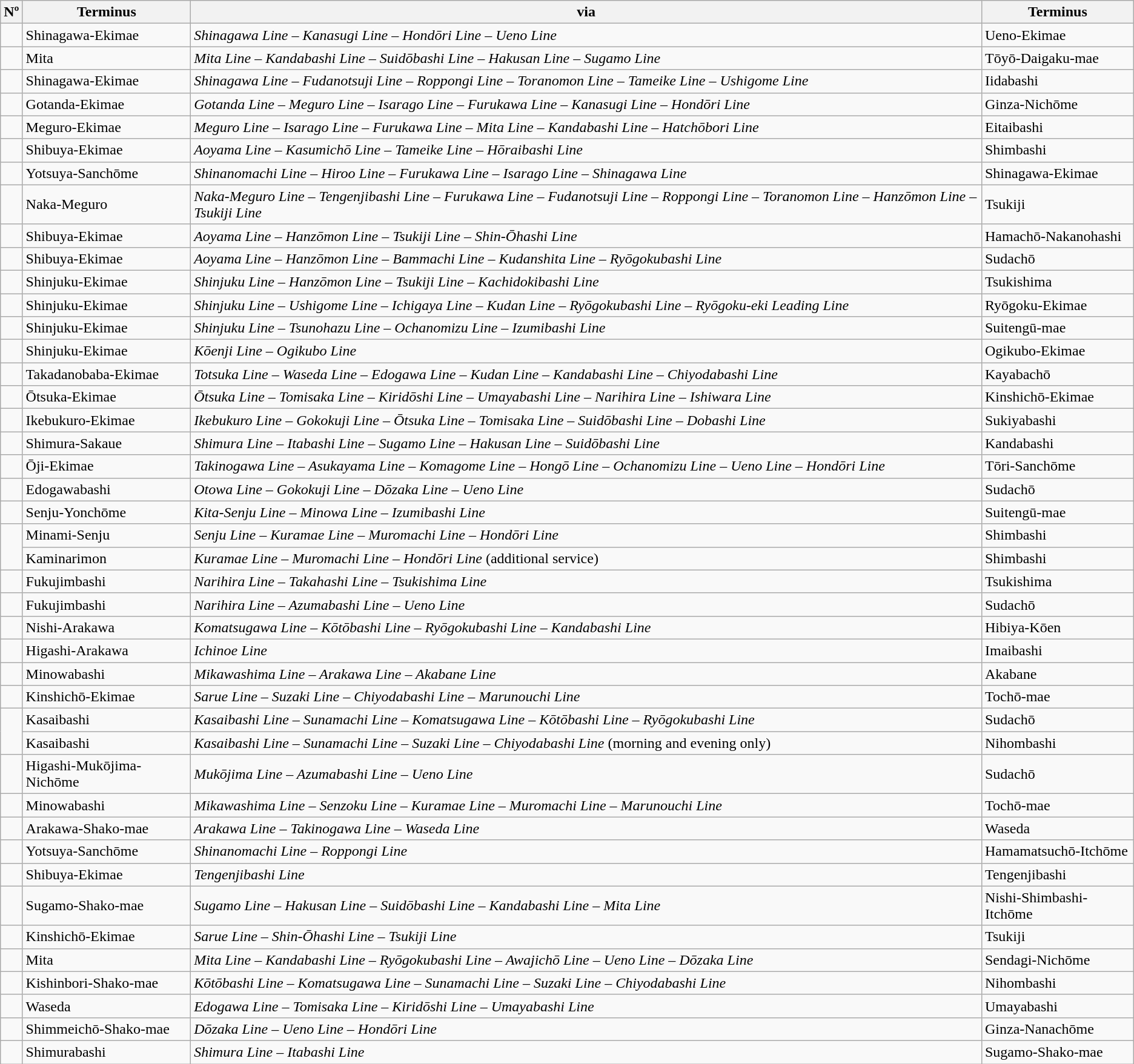<table class="wikitable">
<tr>
<th>Nº</th>
<th>Terminus</th>
<th>via</th>
<th>Terminus</th>
</tr>
<tr>
<td></td>
<td>Shinagawa-Ekimae</td>
<td><em>Shinagawa Line – Kanasugi Line – Hondōri Line – Ueno Line</em></td>
<td>Ueno-Ekimae</td>
</tr>
<tr>
<td></td>
<td>Mita</td>
<td><em>Mita Line – Kandabashi Line – Suidōbashi Line – Hakusan Line – Sugamo Line</em></td>
<td>Tōyō-Daigaku-mae</td>
</tr>
<tr>
<td></td>
<td>Shinagawa-Ekimae</td>
<td><em>Shinagawa Line – Fudanotsuji Line – Roppongi Line – Toranomon Line – Tameike Line – Ushigome Line</em></td>
<td>Iidabashi</td>
</tr>
<tr>
<td></td>
<td>Gotanda-Ekimae</td>
<td><em>Gotanda Line – Meguro Line – Isarago Line – Furukawa Line – Kanasugi Line – Hondōri Line</em></td>
<td>Ginza-Nichōme</td>
</tr>
<tr>
<td></td>
<td>Meguro-Ekimae</td>
<td><em>Meguro Line – Isarago Line – Furukawa Line – Mita Line – Kandabashi Line – Hatchōbori Line</em></td>
<td>Eitaibashi</td>
</tr>
<tr>
<td></td>
<td>Shibuya-Ekimae</td>
<td><em>Aoyama Line – Kasumichō Line – Tameike Line – Hōraibashi Line</em></td>
<td>Shimbashi</td>
</tr>
<tr>
<td></td>
<td>Yotsuya-Sanchōme</td>
<td><em>Shinanomachi Line – Hiroo Line – Furukawa Line – Isarago Line – Shinagawa Line</em></td>
<td>Shinagawa-Ekimae</td>
</tr>
<tr>
<td></td>
<td>Naka-Meguro</td>
<td><em>Naka-Meguro Line – Tengenjibashi Line – Furukawa Line – Fudanotsuji Line – Roppongi Line – Toranomon Line – Hanzōmon Line – Tsukiji Line</em></td>
<td>Tsukiji</td>
</tr>
<tr>
<td></td>
<td>Shibuya-Ekimae</td>
<td><em>Aoyama Line – Hanzōmon Line – Tsukiji Line – Shin-Ōhashi Line</em></td>
<td>Hamachō-Nakanohashi</td>
</tr>
<tr>
<td></td>
<td>Shibuya-Ekimae</td>
<td><em>Aoyama Line – Hanzōmon Line – Bammachi Line – Kudanshita Line – Ryōgokubashi Line</em></td>
<td>Sudachō</td>
</tr>
<tr>
<td></td>
<td>Shinjuku-Ekimae</td>
<td><em>Shinjuku Line – Hanzōmon Line – Tsukiji Line – Kachidokibashi Line</em></td>
<td>Tsukishima</td>
</tr>
<tr>
<td></td>
<td>Shinjuku-Ekimae</td>
<td><em>Shinjuku Line – Ushigome Line – Ichigaya Line – Kudan Line – Ryōgokubashi Line – Ryōgoku-eki Leading Line</em></td>
<td>Ryōgoku-Ekimae</td>
</tr>
<tr>
<td></td>
<td>Shinjuku-Ekimae</td>
<td><em>Shinjuku Line – Tsunohazu Line – Ochanomizu Line – Izumibashi Line</em></td>
<td>Suitengū-mae</td>
</tr>
<tr>
<td></td>
<td>Shinjuku-Ekimae</td>
<td><em>Kōenji Line – Ogikubo Line</em></td>
<td>Ogikubo-Ekimae</td>
</tr>
<tr>
<td></td>
<td>Takadanobaba-Ekimae</td>
<td><em>Totsuka Line – Waseda Line – Edogawa Line – Kudan Line – Kandabashi Line – Chiyodabashi Line</em></td>
<td>Kayabachō</td>
</tr>
<tr>
<td></td>
<td>Ōtsuka-Ekimae</td>
<td><em>Ōtsuka Line – Tomisaka Line – Kiridōshi Line – Umayabashi Line – Narihira Line – Ishiwara Line</em></td>
<td>Kinshichō-Ekimae</td>
</tr>
<tr>
<td></td>
<td>Ikebukuro-Ekimae</td>
<td><em>Ikebukuro Line – Gokokuji Line – Ōtsuka Line – Tomisaka Line – Suidōbashi Line – Dobashi Line</em></td>
<td>Sukiyabashi</td>
</tr>
<tr>
<td></td>
<td>Shimura-Sakaue</td>
<td><em>Shimura Line – Itabashi Line – Sugamo Line – Hakusan Line – Suidōbashi Line</em></td>
<td>Kandabashi</td>
</tr>
<tr>
<td></td>
<td>Ōji-Ekimae</td>
<td><em>Takinogawa Line – Asukayama Line – Komagome Line – Hongō Line – Ochanomizu Line – Ueno Line – Hondōri Line</em></td>
<td>Tōri-Sanchōme</td>
</tr>
<tr>
<td></td>
<td>Edogawabashi</td>
<td><em>Otowa Line – Gokokuji Line – Dōzaka Line – Ueno Line</em></td>
<td>Sudachō</td>
</tr>
<tr>
<td></td>
<td>Senju-Yonchōme</td>
<td><em>Kita-Senju Line – Minowa Line – Izumibashi Line</em></td>
<td>Suitengū-mae</td>
</tr>
<tr>
<td rowspan="2"></td>
<td>Minami-Senju</td>
<td><em>Senju Line – Kuramae Line – Muromachi Line – Hondōri Line</em></td>
<td>Shimbashi</td>
</tr>
<tr>
<td>Kaminarimon</td>
<td><em>Kuramae Line – Muromachi Line – Hondōri Line</em> (additional service)</td>
<td>Shimbashi</td>
</tr>
<tr>
<td></td>
<td>Fukujimbashi</td>
<td><em>Narihira Line – Takahashi Line – Tsukishima Line</em></td>
<td>Tsukishima</td>
</tr>
<tr>
<td></td>
<td>Fukujimbashi</td>
<td><em>Narihira Line – Azumabashi Line – Ueno Line</em></td>
<td>Sudachō</td>
</tr>
<tr>
<td></td>
<td>Nishi-Arakawa</td>
<td><em>Komatsugawa Line – Kōtōbashi Line – Ryōgokubashi Line – Kandabashi Line</em></td>
<td>Hibiya-Kōen</td>
</tr>
<tr>
<td></td>
<td>Higashi-Arakawa</td>
<td><em>Ichinoe Line</em></td>
<td>Imaibashi</td>
</tr>
<tr>
<td></td>
<td>Minowabashi</td>
<td><em>Mikawashima Line – Arakawa Line – Akabane Line</em></td>
<td>Akabane</td>
</tr>
<tr>
<td></td>
<td>Kinshichō-Ekimae</td>
<td><em>Sarue Line – Suzaki Line – Chiyodabashi Line – Marunouchi Line</em></td>
<td>Tochō-mae</td>
</tr>
<tr>
<td rowspan="2"></td>
<td>Kasaibashi</td>
<td><em>Kasaibashi Line – Sunamachi Line – Komatsugawa Line – Kōtōbashi Line – Ryōgokubashi Line</em></td>
<td>Sudachō</td>
</tr>
<tr>
<td>Kasaibashi</td>
<td><em>Kasaibashi Line – Sunamachi Line – Suzaki Line – Chiyodabashi Line</em> (morning and evening only)</td>
<td>Nihombashi</td>
</tr>
<tr>
<td></td>
<td>Higashi-Mukōjima-Nichōme</td>
<td><em>Mukōjima Line – Azumabashi Line – Ueno Line</em></td>
<td>Sudachō</td>
</tr>
<tr>
<td></td>
<td>Minowabashi</td>
<td><em>Mikawashima Line – Senzoku Line – Kuramae Line – Muromachi Line – Marunouchi Line</em></td>
<td>Tochō-mae</td>
</tr>
<tr>
<td></td>
<td>Arakawa-Shako-mae</td>
<td><em>Arakawa Line – Takinogawa Line – Waseda Line</em></td>
<td>Waseda</td>
</tr>
<tr>
<td></td>
<td>Yotsuya-Sanchōme</td>
<td><em>Shinanomachi Line – Roppongi Line</em></td>
<td>Hamamatsuchō-Itchōme</td>
</tr>
<tr>
<td></td>
<td>Shibuya-Ekimae</td>
<td><em>Tengenjibashi Line</em></td>
<td>Tengenjibashi</td>
</tr>
<tr>
<td></td>
<td>Sugamo-Shako-mae</td>
<td><em>Sugamo Line – Hakusan Line – Suidōbashi Line – Kandabashi Line – Mita Line</em></td>
<td>Nishi-Shimbashi-Itchōme</td>
</tr>
<tr>
<td></td>
<td>Kinshichō-Ekimae</td>
<td><em>Sarue Line – Shin-Ōhashi Line – Tsukiji Line</em></td>
<td>Tsukiji</td>
</tr>
<tr>
<td></td>
<td>Mita</td>
<td><em>Mita Line – Kandabashi Line – Ryōgokubashi Line – Awajichō Line – Ueno Line – Dōzaka Line</em></td>
<td>Sendagi-Nichōme</td>
</tr>
<tr>
<td></td>
<td>Kishinbori-Shako-mae</td>
<td><em>Kōtōbashi Line – Komatsugawa Line – Sunamachi Line – Suzaki Line – Chiyodabashi Line</em></td>
<td>Nihombashi</td>
</tr>
<tr>
<td></td>
<td>Waseda</td>
<td><em>Edogawa Line – Tomisaka Line – Kiridōshi Line – Umayabashi Line</em></td>
<td>Umayabashi</td>
</tr>
<tr>
<td></td>
<td>Shimmeichō-Shako-mae</td>
<td><em>Dōzaka Line – Ueno Line – Hondōri Line</em></td>
<td>Ginza-Nanachōme</td>
</tr>
<tr>
<td></td>
<td>Shimurabashi</td>
<td><em>Shimura Line – Itabashi Line</em></td>
<td>Sugamo-Shako-mae</td>
</tr>
</table>
